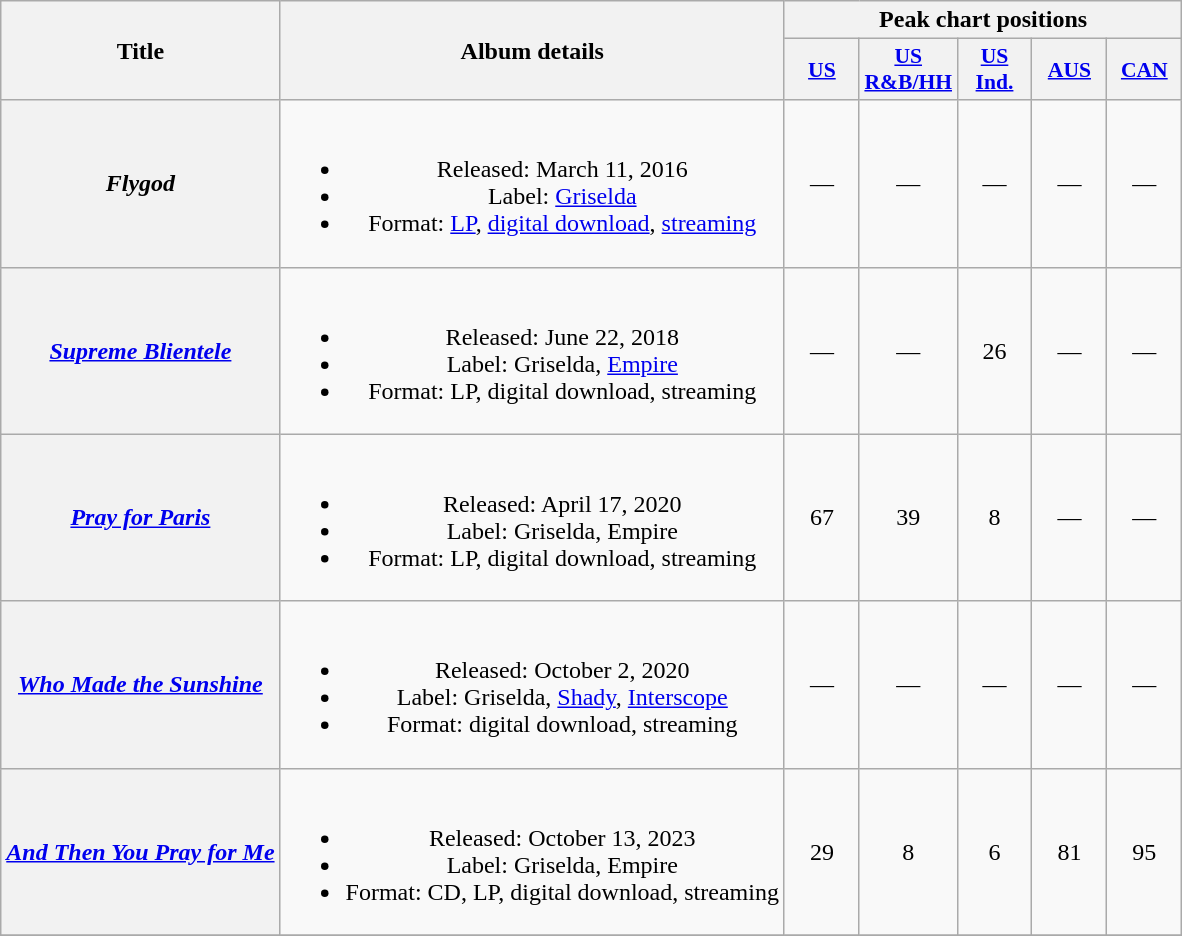<table class="wikitable plainrowheaders" style="text-align:center;">
<tr>
<th rowspan="2">Title</th>
<th rowspan="2">Album details</th>
<th colspan="5">Peak chart positions</th>
</tr>
<tr>
<th scope="col" style="width:3em;font-size:90%;"><a href='#'>US</a><br></th>
<th scope="col" style="width:3em;font-size:90%;"><a href='#'>US<br>R&B/HH</a><br></th>
<th scope="col" style="width:3em;font-size:90%;"><a href='#'>US<br>Ind.</a><br></th>
<th scope="col" style="width:3em;font-size:90%;"><a href='#'>AUS</a><br></th>
<th scope="col" style="width:3em;font-size:90%;"><a href='#'>CAN</a><br></th>
</tr>
<tr>
<th scope="row"><em>Flygod</em></th>
<td><br><ul><li>Released: March 11, 2016</li><li>Label: <a href='#'>Griselda</a></li><li>Format: <a href='#'>LP</a>, <a href='#'>digital download</a>, <a href='#'>streaming</a></li></ul></td>
<td>—</td>
<td>—</td>
<td>—</td>
<td>—</td>
<td>—</td>
</tr>
<tr>
<th scope="row"><em><a href='#'>Supreme Blientele</a></em></th>
<td><br><ul><li>Released: June 22, 2018</li><li>Label: Griselda, <a href='#'>Empire</a></li><li>Format: LP, digital download, streaming</li></ul></td>
<td>—</td>
<td>—</td>
<td>26</td>
<td>—</td>
<td>—</td>
</tr>
<tr>
<th scope="row"><em><a href='#'>Pray for Paris</a></em></th>
<td><br><ul><li>Released: April 17, 2020</li><li>Label: Griselda, Empire</li><li>Format: LP, digital download, streaming</li></ul></td>
<td>67</td>
<td>39</td>
<td>8</td>
<td>—</td>
<td>—</td>
</tr>
<tr>
<th scope="row"><em><a href='#'>Who Made the Sunshine</a></em></th>
<td><br><ul><li>Released: October 2, 2020</li><li>Label: Griselda, <a href='#'>Shady</a>, <a href='#'>Interscope</a></li><li>Format: digital download, streaming</li></ul></td>
<td>—</td>
<td>—</td>
<td>—</td>
<td>—</td>
<td>—</td>
</tr>
<tr>
<th scope="row"><em><a href='#'>And Then You Pray for Me</a></em></th>
<td><br><ul><li>Released: October 13, 2023</li><li>Label: Griselda, Empire</li><li>Format: CD, LP, digital download, streaming</li></ul></td>
<td>29</td>
<td>8</td>
<td>6</td>
<td>81</td>
<td>95</td>
</tr>
<tr>
</tr>
</table>
